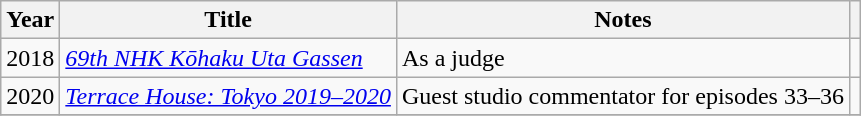<table class="wikitable">
<tr>
<th>Year</th>
<th>Title</th>
<th>Notes</th>
<th class="unsortable"></th>
</tr>
<tr>
<td>2018</td>
<td><em><a href='#'>69th NHK Kōhaku Uta Gassen</a></em></td>
<td>As a judge</td>
<td></td>
</tr>
<tr>
<td>2020</td>
<td><em><a href='#'>Terrace House: Tokyo 2019–2020</a></em></td>
<td>Guest studio commentator for episodes 33–36</td>
<td></td>
</tr>
<tr>
</tr>
</table>
